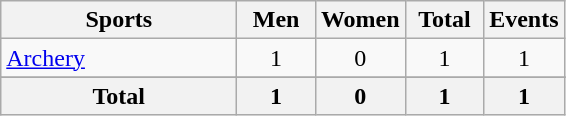<table class="wikitable sortable" style="text-align:center;">
<tr>
<th width="150">Sports</th>
<th width="45">Men</th>
<th width="45">Women</th>
<th width="45">Total</th>
<th width="45">Events</th>
</tr>
<tr>
<td align="left"><a href='#'>Archery</a></td>
<td>1</td>
<td>0</td>
<td>1</td>
<td>1</td>
</tr>
<tr>
</tr>
<tr class="sortbottom">
<th>Total</th>
<th>1</th>
<th>0</th>
<th>1</th>
<th>1</th>
</tr>
</table>
